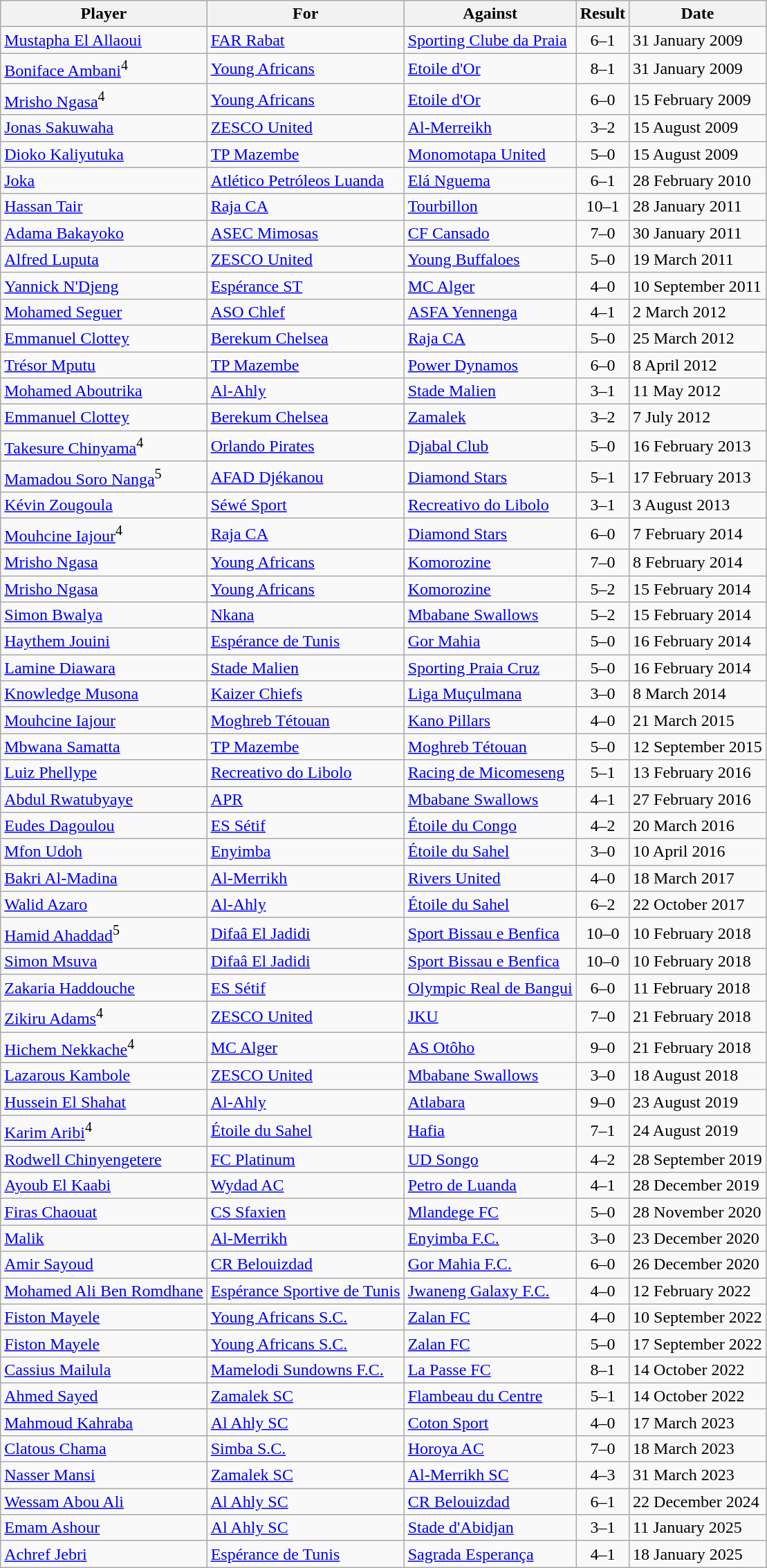<table class="wikitable sortable">
<tr>
<th>Player</th>
<th>For</th>
<th>Against</th>
<th style="text-align:center;">Result</th>
<th>Date</th>
</tr>
<tr>
<td> <a href='#'>Mustapha El Allaoui</a></td>
<td> <a href='#'>FAR Rabat</a></td>
<td> <a href='#'>Sporting Clube da Praia</a></td>
<td align=center>6–1</td>
<td>31 January 2009</td>
</tr>
<tr>
<td> <a href='#'>Boniface Ambani</a><sup>4</sup></td>
<td> <a href='#'>Young Africans</a></td>
<td> <a href='#'>Etoile d'Or</a></td>
<td align=center>8–1</td>
<td>31 January 2009</td>
</tr>
<tr>
<td> <a href='#'>Mrisho Ngasa</a><sup>4</sup></td>
<td> <a href='#'>Young Africans</a></td>
<td> <a href='#'>Etoile d'Or</a></td>
<td align=center>6–0</td>
<td>15 February 2009</td>
</tr>
<tr>
<td> <a href='#'>Jonas Sakuwaha</a></td>
<td> <a href='#'>ZESCO United</a></td>
<td> <a href='#'>Al-Merreikh</a></td>
<td align=center>3–2</td>
<td>15 August 2009</td>
</tr>
<tr>
<td> <a href='#'>Dioko Kaliyutuka</a></td>
<td> <a href='#'>TP Mazembe</a></td>
<td> <a href='#'>Monomotapa United</a></td>
<td align=center>5–0</td>
<td>15 August 2009</td>
</tr>
<tr>
<td> <a href='#'>Joka</a></td>
<td> <a href='#'>Atlético Petróleos Luanda</a></td>
<td> <a href='#'>Elá Nguema</a></td>
<td align=center>6–1</td>
<td>28 February 2010</td>
</tr>
<tr>
<td> <a href='#'>Hassan Tair</a></td>
<td> <a href='#'>Raja CA</a></td>
<td> <a href='#'>Tourbillon</a></td>
<td align=center>10–1</td>
<td>28 January 2011</td>
</tr>
<tr>
<td> <a href='#'>Adama Bakayoko</a></td>
<td> <a href='#'>ASEC Mimosas</a></td>
<td> <a href='#'>CF Cansado</a></td>
<td align=center>7–0</td>
<td>30 January 2011</td>
</tr>
<tr>
<td> <a href='#'>Alfred Luputa</a></td>
<td> <a href='#'>ZESCO United</a></td>
<td> <a href='#'>Young Buffaloes</a></td>
<td align=center>5–0</td>
<td>19 March 2011</td>
</tr>
<tr>
<td> <a href='#'>Yannick N'Djeng</a></td>
<td> <a href='#'>Espérance ST</a></td>
<td> <a href='#'>MC Alger</a></td>
<td align=center>4–0</td>
<td>10 September 2011</td>
</tr>
<tr>
<td> <a href='#'>Mohamed Seguer</a></td>
<td> <a href='#'>ASO Chlef</a></td>
<td> <a href='#'>ASFA Yennenga</a></td>
<td align=center>4–1</td>
<td>2 March 2012</td>
</tr>
<tr>
<td> <a href='#'>Emmanuel Clottey</a></td>
<td> <a href='#'>Berekum Chelsea</a></td>
<td> <a href='#'>Raja CA</a></td>
<td align=center>5–0</td>
<td>25 March 2012</td>
</tr>
<tr>
<td> <a href='#'>Trésor Mputu</a></td>
<td> <a href='#'>TP Mazembe</a></td>
<td> <a href='#'>Power Dynamos</a></td>
<td align=center>6–0</td>
<td>8 April 2012</td>
</tr>
<tr>
<td> <a href='#'>Mohamed Aboutrika</a></td>
<td> <a href='#'>Al-Ahly</a></td>
<td> <a href='#'>Stade Malien</a></td>
<td align=center>3–1</td>
<td>11 May 2012</td>
</tr>
<tr>
<td> <a href='#'>Emmanuel Clottey</a></td>
<td> <a href='#'>Berekum Chelsea</a></td>
<td> <a href='#'>Zamalek</a></td>
<td align=center>3–2</td>
<td>7 July 2012</td>
</tr>
<tr>
<td> <a href='#'>Takesure Chinyama</a><sup>4</sup></td>
<td> <a href='#'>Orlando Pirates</a></td>
<td> <a href='#'>Djabal Club</a></td>
<td align=center>5–0</td>
<td>16 February 2013</td>
</tr>
<tr>
<td> <a href='#'>Mamadou Soro Nanga</a><sup>5</sup></td>
<td> <a href='#'>AFAD Djékanou</a></td>
<td> <a href='#'>Diamond Stars</a></td>
<td align=center>5–1</td>
<td>17 February 2013</td>
</tr>
<tr>
<td> <a href='#'>Kévin Zougoula</a></td>
<td> <a href='#'>Séwé Sport</a></td>
<td> <a href='#'>Recreativo do Libolo</a></td>
<td align=center>3–1</td>
<td>3 August 2013</td>
</tr>
<tr>
<td> <a href='#'>Mouhcine Iajour</a><sup>4</sup></td>
<td> <a href='#'>Raja CA</a></td>
<td> <a href='#'>Diamond Stars</a></td>
<td align=center>6–0</td>
<td>7 February 2014</td>
</tr>
<tr>
<td> <a href='#'>Mrisho Ngasa</a></td>
<td> <a href='#'>Young Africans</a></td>
<td> <a href='#'>Komorozine</a></td>
<td align=center>7–0</td>
<td>8 February 2014</td>
</tr>
<tr>
<td> <a href='#'>Mrisho Ngasa</a></td>
<td> <a href='#'>Young Africans</a></td>
<td> <a href='#'>Komorozine</a></td>
<td align=center>5–2</td>
<td>15 February 2014</td>
</tr>
<tr>
<td> <a href='#'>Simon Bwalya</a></td>
<td> <a href='#'>Nkana</a></td>
<td> <a href='#'>Mbabane Swallows</a></td>
<td align=center>5–2</td>
<td>15 February 2014</td>
</tr>
<tr>
<td> <a href='#'>Haythem Jouini</a></td>
<td> <a href='#'>Espérance de Tunis</a></td>
<td> <a href='#'>Gor Mahia</a></td>
<td align="center">5–0</td>
<td>16 February 2014</td>
</tr>
<tr>
<td> <a href='#'>Lamine Diawara</a></td>
<td> <a href='#'>Stade Malien</a></td>
<td> <a href='#'>Sporting Praia Cruz</a></td>
<td align="center">5–0</td>
<td>16 February 2014</td>
</tr>
<tr>
<td> <a href='#'>Knowledge Musona</a></td>
<td> <a href='#'>Kaizer Chiefs</a></td>
<td> <a href='#'>Liga Muçulmana</a></td>
<td align=center>3–0</td>
<td>8 March 2014</td>
</tr>
<tr>
<td> <a href='#'>Mouhcine Iajour</a></td>
<td> <a href='#'>Moghreb Tétouan</a></td>
<td> <a href='#'>Kano Pillars</a></td>
<td align=center>4–0</td>
<td>21 March 2015</td>
</tr>
<tr>
<td> <a href='#'>Mbwana Samatta</a></td>
<td> <a href='#'>TP Mazembe</a></td>
<td> <a href='#'>Moghreb Tétouan</a></td>
<td align=center>5–0</td>
<td>12 September 2015</td>
</tr>
<tr>
<td> <a href='#'>Luiz Phellype</a></td>
<td> <a href='#'>Recreativo do Libolo</a></td>
<td> <a href='#'>Racing de Micomeseng</a></td>
<td align="center">5–1</td>
<td>13 February 2016</td>
</tr>
<tr>
<td> <a href='#'>Abdul Rwatubyaye</a></td>
<td> <a href='#'>APR</a></td>
<td> <a href='#'>Mbabane Swallows</a></td>
<td align="center">4–1</td>
<td>27 February 2016</td>
</tr>
<tr>
<td> <a href='#'>Eudes Dagoulou</a></td>
<td> <a href='#'>ES Sétif</a></td>
<td> <a href='#'>Étoile du Congo</a></td>
<td align=center>4–2</td>
<td>20 March 2016</td>
</tr>
<tr>
<td> <a href='#'>Mfon Udoh</a></td>
<td> <a href='#'>Enyimba</a></td>
<td> <a href='#'>Étoile du Sahel</a></td>
<td align=center>3–0</td>
<td>10 April 2016</td>
</tr>
<tr>
<td> <a href='#'>Bakri Al-Madina</a></td>
<td> <a href='#'>Al-Merrikh</a></td>
<td> <a href='#'>Rivers United</a></td>
<td align=center>4–0</td>
<td>18 March 2017</td>
</tr>
<tr>
<td> <a href='#'>Walid Azaro</a></td>
<td> <a href='#'>Al-Ahly</a></td>
<td> <a href='#'>Étoile du Sahel</a></td>
<td align=center>6–2</td>
<td>22 October 2017</td>
</tr>
<tr>
<td> <a href='#'>Hamid Ahaddad</a><sup>5</sup></td>
<td> <a href='#'>Difaâ El Jadidi</a></td>
<td> <a href='#'>Sport Bissau e Benfica</a></td>
<td align="center">10–0</td>
<td>10 February 2018</td>
</tr>
<tr>
<td> <a href='#'>Simon Msuva</a></td>
<td> <a href='#'>Difaâ El Jadidi</a></td>
<td> <a href='#'>Sport Bissau e Benfica</a></td>
<td align="center">10–0</td>
<td>10 February 2018</td>
</tr>
<tr>
<td> <a href='#'>Zakaria Haddouche</a></td>
<td> <a href='#'>ES Sétif</a></td>
<td> <a href='#'>Olympic Real de Bangui</a></td>
<td align="center">6–0</td>
<td>11 February 2018</td>
</tr>
<tr>
<td> <a href='#'>Zikiru Adams</a><sup>4</sup></td>
<td> <a href='#'>ZESCO United</a></td>
<td> <a href='#'>JKU</a></td>
<td align=center>7–0</td>
<td>21 February 2018</td>
</tr>
<tr>
<td> <a href='#'>Hichem Nekkache</a><sup>4</sup></td>
<td> <a href='#'>MC Alger</a></td>
<td> <a href='#'>AS Otôho</a></td>
<td align="center">9–0</td>
<td>21 February 2018</td>
</tr>
<tr>
<td> <a href='#'>Lazarous Kambole</a></td>
<td> <a href='#'>ZESCO United</a></td>
<td> <a href='#'>Mbabane Swallows</a></td>
<td align="center">3–0</td>
<td>18 August 2018</td>
</tr>
<tr>
<td> <a href='#'>Hussein El Shahat</a></td>
<td><a href='#'>Al-Ahly</a></td>
<td> <a href='#'>Atlabara</a></td>
<td align=center>9–0</td>
<td>23 August 2019</td>
</tr>
<tr>
<td> <a href='#'>Karim Aribi</a><sup>4</sup></td>
<td> <a href='#'>Étoile du Sahel</a></td>
<td> <a href='#'>Hafia</a></td>
<td align=center>7–1</td>
<td>24 August 2019</td>
</tr>
<tr>
<td> <a href='#'>Rodwell Chinyengetere</a></td>
<td> <a href='#'>FC Platinum</a></td>
<td> <a href='#'>UD Songo</a></td>
<td align=center>4–2</td>
<td>28 September 2019</td>
</tr>
<tr>
<td> <a href='#'>Ayoub El Kaabi</a></td>
<td> <a href='#'>Wydad AC</a></td>
<td> <a href='#'>Petro de Luanda</a></td>
<td align=center>4–1</td>
<td>28 December 2019</td>
</tr>
<tr>
<td> <a href='#'>Firas Chaouat</a></td>
<td> <a href='#'>CS Sfaxien</a></td>
<td> <a href='#'>Mlandege FC</a></td>
<td align=center>5–0</td>
<td>28 November 2020</td>
</tr>
<tr>
<td> <a href='#'>Malik</a></td>
<td> <a href='#'>Al-Merrikh</a></td>
<td> <a href='#'>Enyimba F.C.</a></td>
<td align=center>3–0</td>
<td>23 December 2020</td>
</tr>
<tr>
<td> <a href='#'>Amir Sayoud</a></td>
<td> <a href='#'>CR Belouizdad</a></td>
<td> <a href='#'>Gor Mahia F.C.</a></td>
<td align=center>6–0</td>
<td>26 December 2020</td>
</tr>
<tr>
<td> <a href='#'>Mohamed Ali Ben Romdhane</a></td>
<td> <a href='#'>Espérance Sportive de Tunis</a></td>
<td> <a href='#'>Jwaneng Galaxy F.C.</a></td>
<td align=center>4–0</td>
<td>12 February 2022</td>
</tr>
<tr>
<td> <a href='#'>Fiston Mayele</a></td>
<td> <a href='#'>Young Africans S.C.</a></td>
<td> <a href='#'>Zalan FC</a></td>
<td align=center>4–0</td>
<td>10 September 2022</td>
</tr>
<tr>
<td> <a href='#'>Fiston Mayele</a></td>
<td> <a href='#'>Young Africans S.C.</a></td>
<td> <a href='#'>Zalan FC</a></td>
<td align=center>5–0</td>
<td>17 September 2022</td>
</tr>
<tr>
<td> <a href='#'>Cassius Mailula</a></td>
<td> <a href='#'>Mamelodi Sundowns F.C.</a></td>
<td> <a href='#'>La Passe FC</a></td>
<td align=center>8–1</td>
<td>14 October 2022</td>
</tr>
<tr>
<td> <a href='#'>Ahmed Sayed</a></td>
<td> <a href='#'>Zamalek SC</a></td>
<td> <a href='#'>Flambeau du Centre</a></td>
<td align=center>5–1</td>
<td>14 October 2022</td>
</tr>
<tr>
<td> <a href='#'>Mahmoud Kahraba</a></td>
<td> <a href='#'>Al Ahly SC</a></td>
<td> <a href='#'>Coton Sport</a></td>
<td align=center>4–0</td>
<td>17 March 2023</td>
</tr>
<tr>
<td> <a href='#'>Clatous Chama</a></td>
<td> <a href='#'>Simba S.C.</a></td>
<td> <a href='#'>Horoya AC</a></td>
<td align=center>7–0</td>
<td>18 March 2023</td>
</tr>
<tr>
<td> <a href='#'>Nasser Mansi</a></td>
<td> <a href='#'>Zamalek SC</a></td>
<td> <a href='#'>Al-Merrikh SC</a></td>
<td align=center>4–3</td>
<td>31 March 2023</td>
</tr>
<tr>
<td> <a href='#'>Wessam Abou Ali</a></td>
<td> <a href='#'>Al Ahly SC</a></td>
<td> <a href='#'>CR Belouizdad</a></td>
<td align=center>6–1</td>
<td>22 December 2024</td>
</tr>
<tr>
<td> <a href='#'>Emam Ashour</a></td>
<td> <a href='#'>Al Ahly SC</a></td>
<td> <a href='#'>Stade d'Abidjan</a></td>
<td align=center>3–1</td>
<td>11 January 2025</td>
</tr>
<tr>
<td> <a href='#'>Achref Jebri</a></td>
<td> <a href='#'>Espérance de Tunis</a></td>
<td> <a href='#'>Sagrada Esperança</a></td>
<td align=center>4–1</td>
<td>18 January 2025</td>
</tr>
</table>
